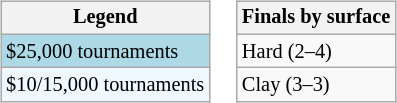<table>
<tr valign=top>
<td><br><table class=wikitable style="font-size:85%">
<tr>
<th>Legend</th>
</tr>
<tr style="background:lightblue;">
<td>$25,000 tournaments</td>
</tr>
<tr style="background:#f0f8ff;">
<td>$10/15,000 tournaments</td>
</tr>
</table>
</td>
<td><br><table class=wikitable style="font-size:85%">
<tr>
<th>Finals by surface</th>
</tr>
<tr>
<td>Hard (2–4)</td>
</tr>
<tr>
<td>Clay (3–3)</td>
</tr>
</table>
</td>
</tr>
</table>
